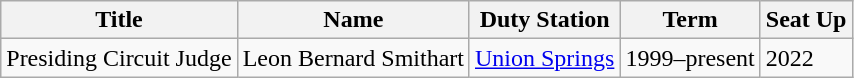<table class = "wikitable">
<tr>
<th>Title</th>
<th>Name</th>
<th>Duty Station</th>
<th>Term</th>
<th>Seat Up</th>
</tr>
<tr>
<td>Presiding Circuit Judge</td>
<td>Leon Bernard Smithart</td>
<td><a href='#'>Union Springs</a></td>
<td>1999–present</td>
<td>2022</td>
</tr>
</table>
